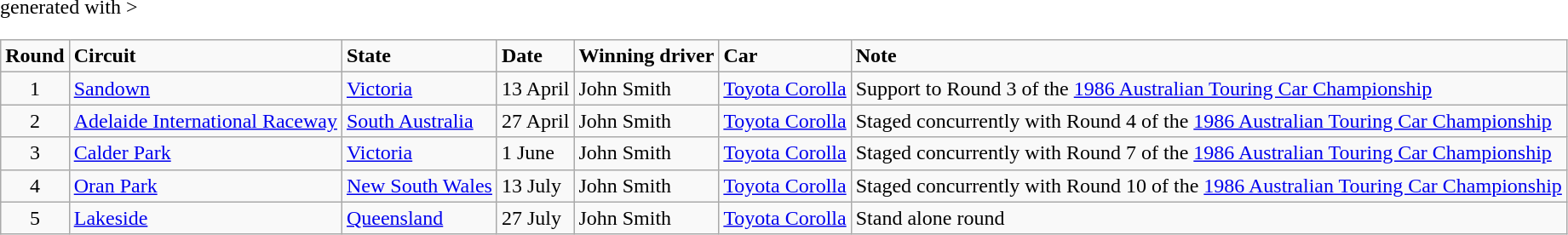<table class="wikitable" <hiddentext>generated with >
<tr style="font-weight:bold">
<td align="center">Round</td>
<td>Circuit</td>
<td>State</td>
<td>Date</td>
<td>Winning driver</td>
<td>Car</td>
<td>Note</td>
</tr>
<tr>
<td height="14" align="center">1</td>
<td><a href='#'>Sandown</a></td>
<td><a href='#'>Victoria</a></td>
<td>13 April</td>
<td>John Smith</td>
<td><a href='#'>Toyota Corolla</a></td>
<td>Support to Round 3 of the <a href='#'>1986 Australian Touring Car Championship</a></td>
</tr>
<tr>
<td height="14" align="center">2</td>
<td><a href='#'>Adelaide International Raceway</a></td>
<td><a href='#'>South Australia</a></td>
<td>27 April</td>
<td>John Smith</td>
<td><a href='#'>Toyota Corolla</a></td>
<td>Staged concurrently with Round 4 of the <a href='#'>1986 Australian Touring Car Championship</a></td>
</tr>
<tr>
<td height="14" align="center">3</td>
<td><a href='#'>Calder Park</a></td>
<td><a href='#'>Victoria</a></td>
<td>1 June</td>
<td>John Smith</td>
<td><a href='#'>Toyota Corolla</a></td>
<td>Staged concurrently with Round 7 of the <a href='#'>1986 Australian Touring Car Championship</a></td>
</tr>
<tr>
<td height="14" align="center">4</td>
<td><a href='#'>Oran Park</a></td>
<td><a href='#'>New South Wales</a></td>
<td>13 July</td>
<td>John Smith</td>
<td><a href='#'>Toyota Corolla</a></td>
<td>Staged concurrently with Round 10 of the <a href='#'>1986 Australian Touring Car Championship</a></td>
</tr>
<tr>
<td height="14" align="center">5</td>
<td><a href='#'>Lakeside</a></td>
<td><a href='#'>Queensland</a></td>
<td>27 July</td>
<td>John Smith</td>
<td><a href='#'>Toyota Corolla</a></td>
<td>Stand alone round</td>
</tr>
</table>
